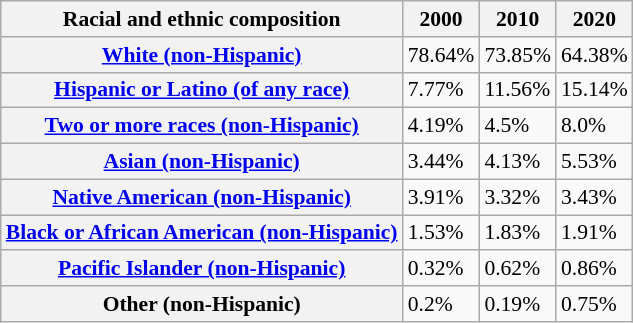<table class="wikitable sortable collapsible" style="font-size: 90%;">
<tr>
<th>Racial and ethnic composition</th>
<th>2000</th>
<th>2010</th>
<th>2020</th>
</tr>
<tr>
<th><a href='#'>White (non-Hispanic)</a></th>
<td>78.64%</td>
<td>73.85%</td>
<td>64.38%</td>
</tr>
<tr>
<th><a href='#'>Hispanic or Latino (of any race)</a></th>
<td>7.77%</td>
<td>11.56%</td>
<td>15.14%</td>
</tr>
<tr>
<th><a href='#'>Two or more races (non-Hispanic)</a></th>
<td>4.19%</td>
<td>4.5%</td>
<td>8.0%</td>
</tr>
<tr>
<th><a href='#'>Asian (non-Hispanic)</a></th>
<td>3.44%</td>
<td>4.13%</td>
<td>5.53%</td>
</tr>
<tr>
<th><a href='#'>Native American (non-Hispanic)</a></th>
<td>3.91%</td>
<td>3.32%</td>
<td>3.43%</td>
</tr>
<tr>
<th><a href='#'>Black or African American (non-Hispanic)</a></th>
<td>1.53%</td>
<td>1.83%</td>
<td>1.91%</td>
</tr>
<tr>
<th><a href='#'>Pacific Islander (non-Hispanic)</a></th>
<td>0.32%</td>
<td>0.62%</td>
<td>0.86%</td>
</tr>
<tr>
<th>Other (non-Hispanic)</th>
<td>0.2%</td>
<td>0.19%</td>
<td>0.75%</td>
</tr>
</table>
